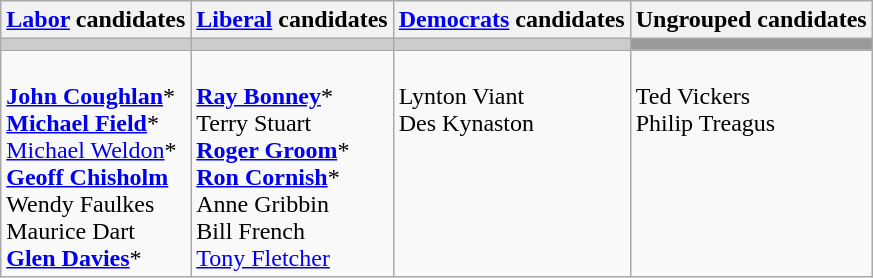<table class="wikitable">
<tr>
<th><a href='#'>Labor</a> candidates</th>
<th><a href='#'>Liberal</a> candidates</th>
<th><a href='#'>Democrats</a> candidates</th>
<th>Ungrouped candidates</th>
</tr>
<tr bgcolor="#cccccc">
<td></td>
<td></td>
<td></td>
<td bgcolor="#999999"></td>
</tr>
<tr>
<td><br><strong><a href='#'>John Coughlan</a></strong>*<br>
<strong><a href='#'>Michael Field</a></strong>*<br>
<a href='#'>Michael Weldon</a>*<br>
<strong><a href='#'>Geoff Chisholm</a></strong><br>
Wendy Faulkes<br>
Maurice Dart<br>
<strong><a href='#'>Glen Davies</a></strong>*</td>
<td><br><strong><a href='#'>Ray Bonney</a></strong>*<br>
Terry Stuart<br>
<strong><a href='#'>Roger Groom</a></strong>*<br>
<strong><a href='#'>Ron Cornish</a></strong>*<br>
Anne Gribbin<br>
Bill French<br>
<a href='#'>Tony Fletcher</a></td>
<td valign=top><br>Lynton Viant<br>
Des Kynaston</td>
<td valign=top><br>Ted Vickers<br>
Philip Treagus</td>
</tr>
</table>
